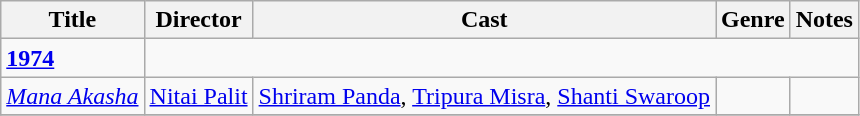<table class="wikitable">
<tr>
<th>Title</th>
<th>Director</th>
<th>Cast</th>
<th>Genre</th>
<th>Notes</th>
</tr>
<tr>
<td><strong><a href='#'>1974</a></strong></td>
</tr>
<tr>
<td><em><a href='#'>Mana Akasha</a></em></td>
<td><a href='#'>Nitai Palit</a></td>
<td><a href='#'>Shriram Panda</a>, <a href='#'>Tripura Misra</a>, <a href='#'>Shanti Swaroop</a></td>
<td></td>
<td></td>
</tr>
<tr>
</tr>
</table>
